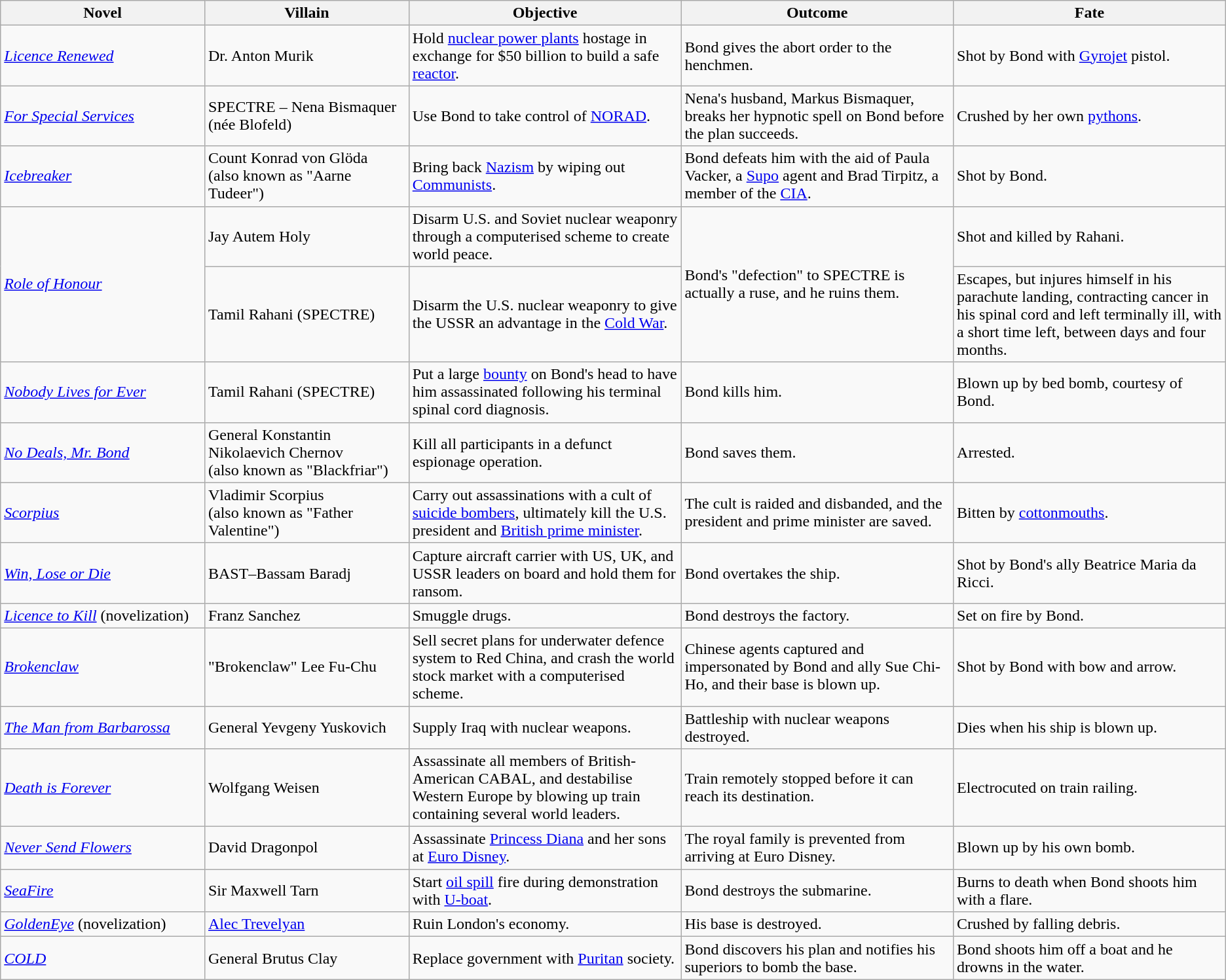<table class="wikitable">
<tr>
<th style="width: 16.5%">Novel</th>
<th style="width: 16.5%">Villain</th>
<th style="width: 22%">Objective</th>
<th style="width: 22%">Outcome</th>
<th style="width: 22%">Fate</th>
</tr>
<tr>
<td><em><a href='#'>Licence Renewed</a></em></td>
<td>Dr. Anton Murik</td>
<td>Hold <a href='#'>nuclear power plants</a> hostage in exchange for $50 billion to build a safe <a href='#'>reactor</a>.</td>
<td>Bond gives the abort order to the henchmen.</td>
<td>Shot by Bond with <a href='#'>Gyrojet</a> pistol.</td>
</tr>
<tr>
<td><em><a href='#'>For Special Services</a></em></td>
<td>SPECTRE – Nena Bismaquer (née Blofeld)</td>
<td>Use Bond to take control of <a href='#'>NORAD</a>.</td>
<td>Nena's husband, Markus Bismaquer, breaks her hypnotic spell on Bond before the plan succeeds.</td>
<td>Crushed by her own <a href='#'>pythons</a>.</td>
</tr>
<tr>
<td><em><a href='#'>Icebreaker</a></em></td>
<td>Count Konrad von Glöda<br>(also known as "Aarne Tudeer")</td>
<td>Bring back <a href='#'>Nazism</a> by wiping out <a href='#'>Communists</a>.</td>
<td>Bond defeats him with the aid of Paula Vacker, a <a href='#'>Supo</a> agent and Brad Tirpitz, a member of the <a href='#'>CIA</a>.</td>
<td>Shot by Bond.</td>
</tr>
<tr>
<td rowspan="2"><em><a href='#'>Role of Honour</a></em></td>
<td>Jay Autem Holy</td>
<td>Disarm U.S. and Soviet nuclear weaponry through a computerised scheme to create world peace.</td>
<td rowspan="2">Bond's "defection" to SPECTRE is actually a ruse, and he ruins them.</td>
<td>Shot and killed by Rahani.</td>
</tr>
<tr>
<td>Tamil Rahani (SPECTRE)</td>
<td>Disarm the U.S. nuclear weaponry to give the USSR an advantage in the <a href='#'>Cold War</a>.</td>
<td>Escapes, but injures himself in his parachute landing, contracting cancer in his spinal cord and left terminally ill, with a short time left, between days and four months.</td>
</tr>
<tr>
<td><em><a href='#'>Nobody Lives for Ever</a></em></td>
<td>Tamil Rahani (SPECTRE)</td>
<td>Put a large <a href='#'>bounty</a> on Bond's head to have him assassinated following his terminal spinal cord diagnosis.</td>
<td>Bond kills him.</td>
<td>Blown up by bed bomb, courtesy of Bond.</td>
</tr>
<tr>
<td><em><a href='#'>No Deals, Mr. Bond</a></em></td>
<td>General Konstantin Nikolaevich Chernov<br>(also known as "Blackfriar")</td>
<td>Kill all participants in a defunct espionage operation.</td>
<td>Bond saves them.</td>
<td>Arrested.</td>
</tr>
<tr>
<td><em><a href='#'>Scorpius</a></em></td>
<td>Vladimir Scorpius<br>(also known as "Father Valentine")</td>
<td>Carry out assassinations with a cult of <a href='#'>suicide bombers</a>, ultimately kill the U.S. president and <a href='#'>British prime minister</a>.</td>
<td>The cult is raided and disbanded, and the president and prime minister are saved.</td>
<td>Bitten by <a href='#'>cottonmouths</a>.</td>
</tr>
<tr>
<td><em><a href='#'>Win, Lose or Die</a></em></td>
<td>BAST–Bassam Baradj</td>
<td>Capture aircraft carrier with US, UK, and USSR leaders on board and hold them for ransom.</td>
<td>Bond overtakes the ship.</td>
<td>Shot by Bond's ally Beatrice Maria da Ricci.</td>
</tr>
<tr>
<td><em><a href='#'>Licence to Kill</a></em> (novelization)</td>
<td>Franz Sanchez</td>
<td>Smuggle drugs.</td>
<td>Bond destroys the factory.</td>
<td>Set on fire by Bond.</td>
</tr>
<tr>
<td><em><a href='#'>Brokenclaw</a></em></td>
<td>"Brokenclaw" Lee Fu-Chu</td>
<td>Sell secret plans for underwater defence system to Red China, and crash the world stock market with a computerised scheme.</td>
<td>Chinese agents captured and impersonated by Bond and ally Sue Chi-Ho, and their base is blown up.</td>
<td>Shot by Bond with bow and arrow.</td>
</tr>
<tr>
<td><em><a href='#'>The Man from Barbarossa</a></em></td>
<td>General Yevgeny Yuskovich</td>
<td>Supply Iraq with nuclear weapons.</td>
<td>Battleship with nuclear weapons destroyed.</td>
<td>Dies when his ship is blown up.</td>
</tr>
<tr>
<td><em><a href='#'>Death is Forever</a></em></td>
<td>Wolfgang Weisen</td>
<td>Assassinate all members of British-American CABAL, and destabilise Western Europe by blowing up train containing several world leaders.</td>
<td>Train remotely stopped before it can reach its destination.</td>
<td>Electrocuted on train railing.</td>
</tr>
<tr>
<td><em><a href='#'>Never Send Flowers</a></em></td>
<td>David Dragonpol</td>
<td>Assassinate <a href='#'>Princess Diana</a> and her sons at <a href='#'>Euro Disney</a>.</td>
<td>The royal family is prevented from arriving at Euro Disney.</td>
<td>Blown up by his own bomb.</td>
</tr>
<tr>
<td><em><a href='#'>SeaFire</a></em></td>
<td>Sir Maxwell Tarn</td>
<td>Start <a href='#'>oil spill</a> fire during demonstration with <a href='#'>U-boat</a>.</td>
<td>Bond destroys the submarine.</td>
<td>Burns to death when Bond shoots him with a flare.</td>
</tr>
<tr>
<td><em><a href='#'>GoldenEye</a></em> (novelization)</td>
<td><a href='#'>Alec Trevelyan</a></td>
<td>Ruin London's economy.</td>
<td>His base is destroyed.</td>
<td>Crushed by falling debris.</td>
</tr>
<tr>
<td><em><a href='#'>COLD</a></em></td>
<td>General Brutus Clay</td>
<td>Replace government with <a href='#'>Puritan</a> society.</td>
<td>Bond discovers his plan and notifies his superiors to bomb the base.</td>
<td>Bond shoots him off a boat and he drowns in the water.</td>
</tr>
</table>
